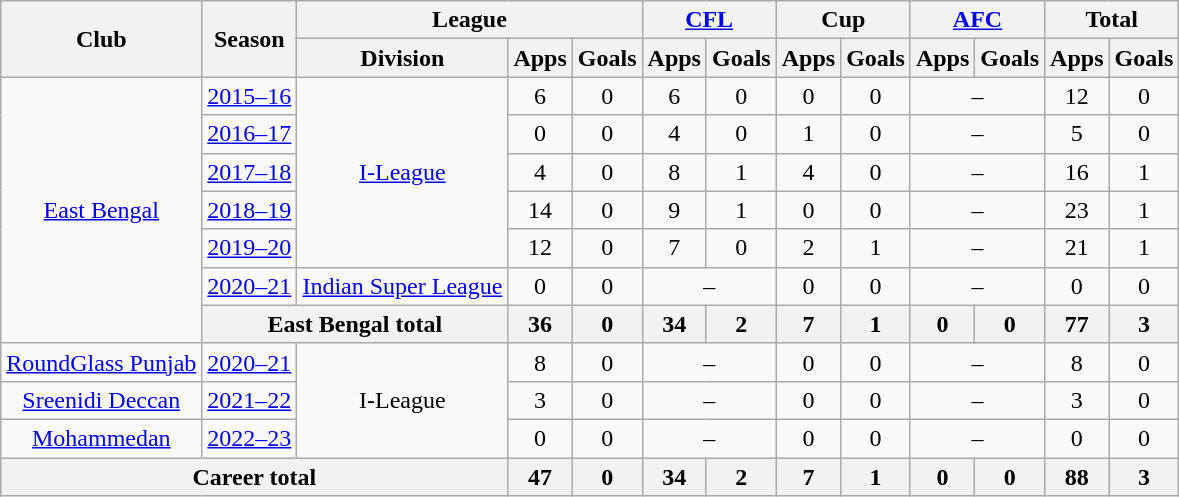<table class="wikitable" style="text-align: center;">
<tr>
<th rowspan="2">Club</th>
<th rowspan="2">Season</th>
<th colspan="3">League</th>
<th colspan="2"><a href='#'>CFL</a></th>
<th colspan="2">Cup</th>
<th colspan="2"><a href='#'>AFC</a></th>
<th colspan="2">Total</th>
</tr>
<tr>
<th>Division</th>
<th>Apps</th>
<th>Goals</th>
<th>Apps</th>
<th>Goals</th>
<th>Apps</th>
<th>Goals</th>
<th>Apps</th>
<th>Goals</th>
<th>Apps</th>
<th>Goals</th>
</tr>
<tr>
<td rowspan="7"><a href='#'>East Bengal</a></td>
<td><a href='#'>2015–16</a></td>
<td rowspan="5"><a href='#'>I-League</a></td>
<td>6</td>
<td>0</td>
<td>6</td>
<td>0</td>
<td>0</td>
<td>0</td>
<td colspan="2">–</td>
<td>12</td>
<td>0</td>
</tr>
<tr>
<td><a href='#'>2016–17</a></td>
<td>0</td>
<td>0</td>
<td>4</td>
<td>0</td>
<td>1</td>
<td>0</td>
<td colspan="2">–</td>
<td>5</td>
<td>0</td>
</tr>
<tr>
<td><a href='#'>2017–18</a></td>
<td>4</td>
<td>0</td>
<td>8</td>
<td>1</td>
<td>4</td>
<td>0</td>
<td colspan="2">–</td>
<td>16</td>
<td>1</td>
</tr>
<tr>
<td><a href='#'>2018–19</a></td>
<td>14</td>
<td>0</td>
<td>9</td>
<td>1</td>
<td>0</td>
<td>0</td>
<td colspan="2">–</td>
<td>23</td>
<td>1</td>
</tr>
<tr>
<td><a href='#'>2019–20</a></td>
<td>12</td>
<td>0</td>
<td>7</td>
<td>0</td>
<td>2</td>
<td>1</td>
<td colspan="2">–</td>
<td>21</td>
<td>1</td>
</tr>
<tr>
<td><a href='#'>2020–21</a></td>
<td rowspan="1"><a href='#'>Indian Super League</a></td>
<td>0</td>
<td>0</td>
<td colspan="2">–</td>
<td>0</td>
<td>0</td>
<td colspan="2">–</td>
<td>0</td>
<td>0</td>
</tr>
<tr>
<th colspan="2">East Bengal total</th>
<th>36</th>
<th>0</th>
<th>34</th>
<th>2</th>
<th>7</th>
<th>1</th>
<th>0</th>
<th>0</th>
<th>77</th>
<th>3</th>
</tr>
<tr>
<td rowspan="1"><a href='#'>RoundGlass Punjab</a></td>
<td><a href='#'>2020–21</a></td>
<td rowspan="3">I-League</td>
<td>8</td>
<td>0</td>
<td colspan="2">–</td>
<td>0</td>
<td>0</td>
<td colspan="2">–</td>
<td>8</td>
<td>0</td>
</tr>
<tr>
<td rowspan="1"><a href='#'>Sreenidi Deccan</a></td>
<td><a href='#'>2021–22</a></td>
<td>3</td>
<td>0</td>
<td colspan="2">–</td>
<td>0</td>
<td>0</td>
<td colspan="2">–</td>
<td>3</td>
<td>0</td>
</tr>
<tr>
<td rowspan="1"><a href='#'>Mohammedan</a></td>
<td><a href='#'>2022–23</a></td>
<td>0</td>
<td>0</td>
<td colspan="2">–</td>
<td>0</td>
<td>0</td>
<td colspan="2">–</td>
<td>0</td>
<td>0</td>
</tr>
<tr>
<th colspan="3">Career total</th>
<th>47</th>
<th>0</th>
<th>34</th>
<th>2</th>
<th>7</th>
<th>1</th>
<th>0</th>
<th>0</th>
<th>88</th>
<th>3</th>
</tr>
</table>
